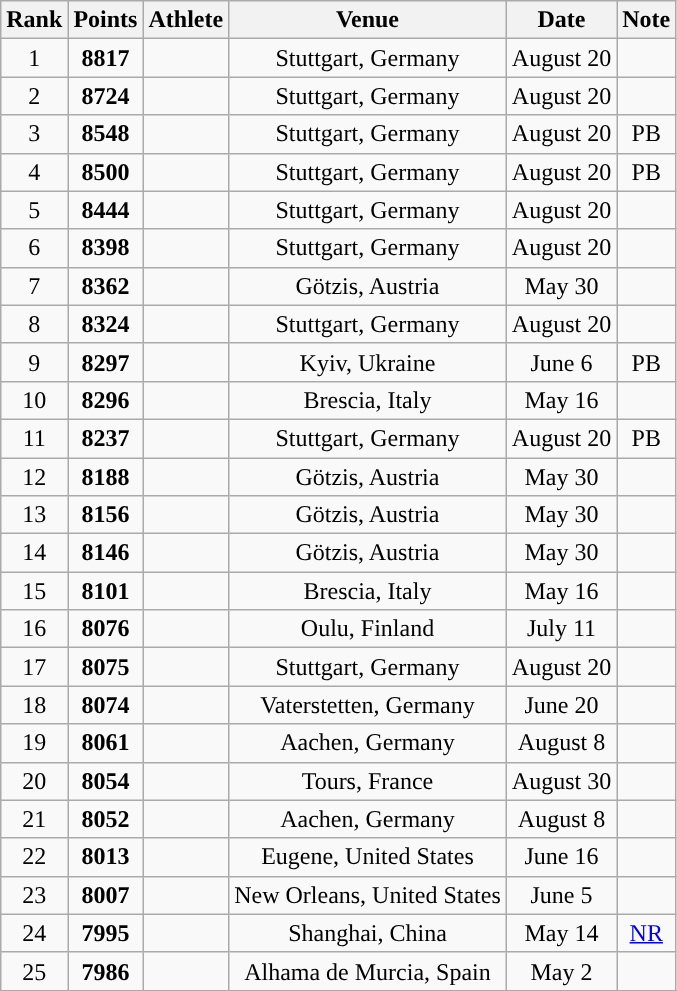<table class="wikitable" style=" text-align:center;">
<tr>
<th>Rank</th>
<th>Points</th>
<th>Athlete</th>
<th>Venue</th>
<th>Date</th>
<th>Note</th>
</tr>
<tr>
<td>1</td>
<td><strong>8817</strong></td>
<td align=left></td>
<td>Stuttgart, Germany</td>
<td>August 20</td>
<td></td>
</tr>
<tr>
<td>2</td>
<td><strong>8724</strong></td>
<td align=left></td>
<td>Stuttgart, Germany</td>
<td>August 20</td>
<td></td>
</tr>
<tr>
<td>3</td>
<td><strong>8548</strong></td>
<td align=left></td>
<td>Stuttgart, Germany</td>
<td>August 20</td>
<td>PB</td>
</tr>
<tr>
<td>4</td>
<td><strong>8500</strong></td>
<td align=left></td>
<td>Stuttgart, Germany</td>
<td>August 20</td>
<td>PB</td>
</tr>
<tr>
<td>5</td>
<td><strong>8444</strong></td>
<td align=left></td>
<td>Stuttgart, Germany</td>
<td>August 20</td>
<td></td>
</tr>
<tr>
<td>6</td>
<td><strong>8398</strong></td>
<td align=left></td>
<td>Stuttgart, Germany</td>
<td>August 20</td>
<td></td>
</tr>
<tr>
<td>7</td>
<td><strong>8362</strong></td>
<td align=left></td>
<td>Götzis, Austria</td>
<td>May 30</td>
<td></td>
</tr>
<tr>
<td>8</td>
<td><strong>8324</strong></td>
<td align=left></td>
<td>Stuttgart, Germany</td>
<td>August 20</td>
<td></td>
</tr>
<tr>
<td>9</td>
<td><strong>8297</strong></td>
<td align=left></td>
<td>Kyiv, Ukraine</td>
<td>June 6</td>
<td>PB</td>
</tr>
<tr>
<td>10</td>
<td><strong>8296</strong></td>
<td align=left></td>
<td>Brescia, Italy</td>
<td>May 16</td>
<td></td>
</tr>
<tr>
<td>11</td>
<td><strong>8237</strong></td>
<td align=left></td>
<td>Stuttgart, Germany</td>
<td>August 20</td>
<td>PB</td>
</tr>
<tr>
<td>12</td>
<td><strong>8188</strong></td>
<td align=left></td>
<td>Götzis, Austria</td>
<td>May 30</td>
<td></td>
</tr>
<tr>
<td>13</td>
<td><strong>8156</strong></td>
<td align=left></td>
<td>Götzis, Austria</td>
<td>May 30</td>
<td></td>
</tr>
<tr>
<td>14</td>
<td><strong>8146</strong></td>
<td align=left></td>
<td>Götzis, Austria</td>
<td>May 30</td>
<td></td>
</tr>
<tr>
<td>15</td>
<td><strong>8101</strong></td>
<td align=left></td>
<td>Brescia, Italy</td>
<td>May 16</td>
<td></td>
</tr>
<tr>
<td>16</td>
<td><strong>8076</strong></td>
<td align=left></td>
<td>Oulu, Finland</td>
<td>July 11</td>
<td></td>
</tr>
<tr>
<td>17</td>
<td><strong>8075</strong></td>
<td align=left></td>
<td>Stuttgart, Germany</td>
<td>August 20</td>
<td></td>
</tr>
<tr>
<td>18</td>
<td><strong>8074</strong></td>
<td align=left></td>
<td>Vaterstetten, Germany</td>
<td>June 20</td>
<td></td>
</tr>
<tr>
<td>19</td>
<td><strong>8061</strong></td>
<td align=left></td>
<td>Aachen, Germany</td>
<td>August 8</td>
<td></td>
</tr>
<tr>
<td>20</td>
<td><strong>8054</strong></td>
<td align=left></td>
<td>Tours, France</td>
<td>August 30</td>
<td></td>
</tr>
<tr>
<td>21</td>
<td><strong>8052</strong></td>
<td align=left></td>
<td>Aachen, Germany</td>
<td>August 8</td>
<td></td>
</tr>
<tr>
<td>22</td>
<td><strong>8013</strong></td>
<td align=left></td>
<td>Eugene, United States</td>
<td>June 16</td>
<td></td>
</tr>
<tr>
<td>23</td>
<td><strong>8007</strong></td>
<td align=left></td>
<td>New Orleans, United States</td>
<td>June 5</td>
<td></td>
</tr>
<tr>
<td>24</td>
<td><strong>7995</strong></td>
<td align=left></td>
<td>Shanghai, China</td>
<td>May 14</td>
<td><a href='#'>NR</a></td>
</tr>
<tr>
<td>25</td>
<td><strong>7986</strong></td>
<td align=left></td>
<td>Alhama de Murcia, Spain</td>
<td>May 2</td>
<td></td>
</tr>
</table>
